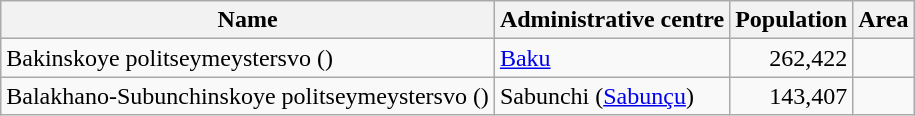<table class="wikitable sortable">
<tr>
<th>Name</th>
<th>Administrative centre</th>
<th>Population</th>
<th>Area</th>
</tr>
<tr>
<td>Bakinskoye politseymeystersvo ()</td>
<td><a href='#'>Baku</a></td>
<td align="right">262,422</td>
<td></td>
</tr>
<tr>
<td>Balakhano-Subunchinskoye politseymeystersvo ()</td>
<td>Sabunchi (<a href='#'>Sabunçu</a>)</td>
<td align="right">143,407</td>
<td></td>
</tr>
</table>
